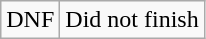<table class="wikitable">
<tr>
<td style="text-align:center;">DNF</td>
<td>Did not finish</td>
</tr>
</table>
